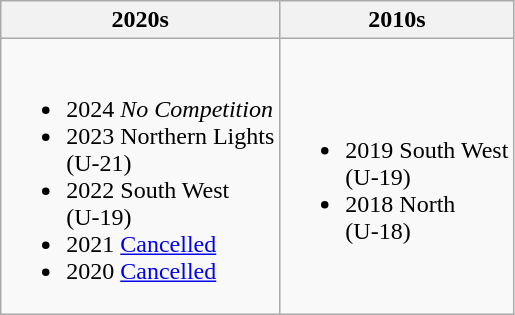<table class="wikitable">
<tr>
<th>2020s</th>
<th>2010s</th>
</tr>
<tr>
<td><br><ul><li>2024	<em>No Competition</em></li><li>2023	Northern Lights<br>(U-21)</li><li>2022	South West<br>(U-19)</li><li>2021	<a href='#'>Cancelled</a></li><li>2020	<a href='#'>Cancelled</a></li></ul></td>
<td><br><ul><li>2019	South West<br>(U-19)</li><li>2018	North<br>(U-18)</li></ul></td>
</tr>
</table>
